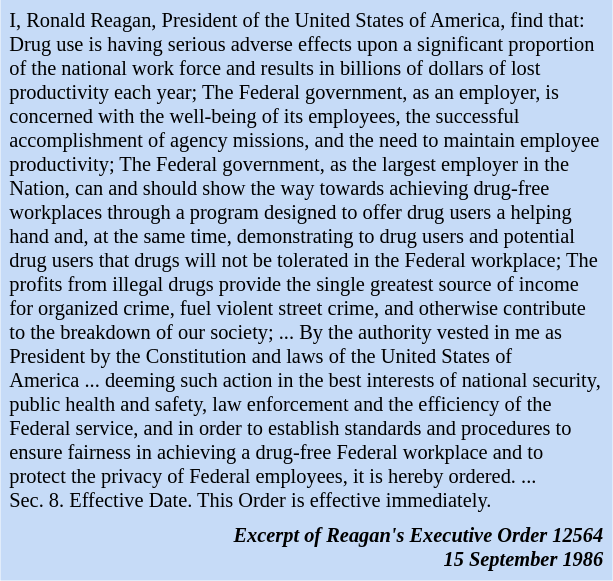<table class="toccolours" style="float: right; margin-left: 1em; margin-right: 2em; font-size: 85%; background:#c6dbf7; color:black; width:30em; max-width: 60%;" cellspacing="5">
<tr>
<td style="text-align: left;">I, Ronald Reagan, President of the United States of America, find that: Drug use is having serious adverse effects upon a significant proportion of the national work force and results in billions of dollars of lost productivity each year; The Federal government, as an employer, is concerned with the well-being of its employees, the successful accomplishment of agency missions, and the need to maintain employee productivity; The Federal government, as the largest employer in the Nation, can and should show the way towards achieving drug-free workplaces through a program designed to offer drug users a helping hand and, at the same time, demonstrating to drug users and potential drug users that drugs will not be tolerated in the Federal workplace; The profits from illegal drugs provide the single greatest source of income for organized crime, fuel violent street crime, and otherwise contribute to the breakdown of our society; ... By the authority vested in me as President by the Constitution and laws of the United States of America ... deeming such action in the best interests of national security, public health and safety, law enforcement and the efficiency of the Federal service, and in order to establish standards and procedures to ensure fairness in achieving a drug-free Federal workplace and to protect the privacy of Federal employees, it is hereby ordered. ...<br>Sec. 8. Effective Date. This Order is effective immediately.</td>
</tr>
<tr>
<td style="text-align: right;"><strong><em>Excerpt of Reagan's Executive Order 12564<strong><br> 15 September 1986<em></td>
</tr>
</table>
